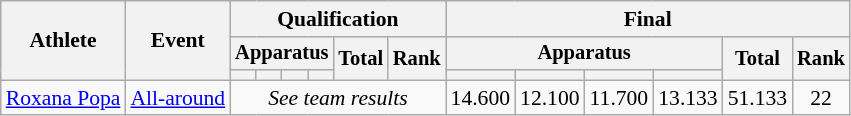<table class="wikitable" style="font-size:90%">
<tr>
<th rowspan=3>Athlete</th>
<th rowspan=3>Event</th>
<th colspan=6>Qualification</th>
<th colspan=6>Final</th>
</tr>
<tr style="font-size:95%">
<th colspan=4>Apparatus</th>
<th rowspan=2>Total</th>
<th rowspan=2>Rank</th>
<th colspan=4>Apparatus</th>
<th rowspan=2>Total</th>
<th rowspan=2>Rank</th>
</tr>
<tr style="font-size:95%">
<th></th>
<th></th>
<th></th>
<th></th>
<th></th>
<th></th>
<th></th>
<th></th>
</tr>
<tr align=center>
<td align=left><a href='#'>Roxana Popa</a></td>
<td align=left><a href='#'>All-around</a></td>
<td colspan=6><em>See team results</em></td>
<td>14.600</td>
<td>12.100</td>
<td>11.700</td>
<td>13.133</td>
<td>51.133</td>
<td>22</td>
</tr>
</table>
